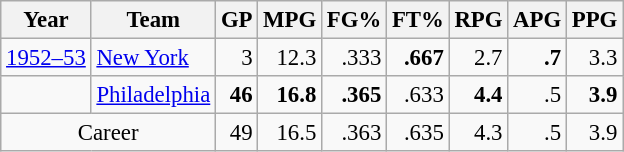<table class="wikitable sortable" style="font-size:95%; text-align:right;">
<tr>
<th>Year</th>
<th>Team</th>
<th>GP</th>
<th>MPG</th>
<th>FG%</th>
<th>FT%</th>
<th>RPG</th>
<th>APG</th>
<th>PPG</th>
</tr>
<tr>
<td style="text-align:left;"><a href='#'>1952–53</a></td>
<td style="text-align:left;"><a href='#'>New York</a></td>
<td>3</td>
<td>12.3</td>
<td>.333</td>
<td><strong>.667</strong></td>
<td>2.7</td>
<td><strong>.7</strong></td>
<td>3.3</td>
</tr>
<tr>
<td style="text-align:left;"></td>
<td style="text-align:left;"><a href='#'>Philadelphia</a></td>
<td><strong>46</strong></td>
<td><strong>16.8</strong></td>
<td><strong>.365</strong></td>
<td>.633</td>
<td><strong>4.4</strong></td>
<td>.5</td>
<td><strong>3.9</strong></td>
</tr>
<tr>
<td colspan="2" style="text-align:center;">Career</td>
<td>49</td>
<td>16.5</td>
<td>.363</td>
<td>.635</td>
<td>4.3</td>
<td>.5</td>
<td>3.9</td>
</tr>
</table>
